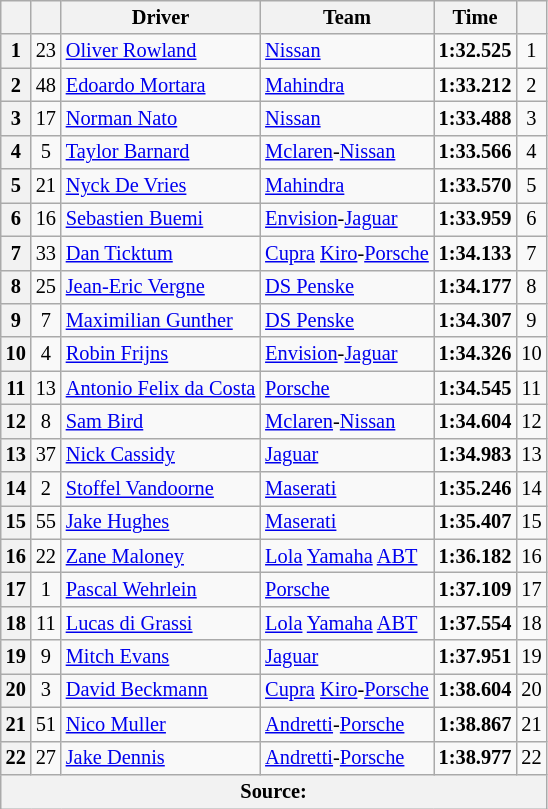<table class="wikitable sortable" style="font-size: 85%">
<tr>
<th scope="col"></th>
<th scope="col"></th>
<th scope="col">Driver</th>
<th scope="col">Team</th>
<th scope="col">Time</th>
<th scope="col"></th>
</tr>
<tr>
<th scope="row">1</th>
<td align="center">23</td>
<td data-sort-value=""> <a href='#'>Oliver Rowland</a></td>
<td><a href='#'>Nissan</a></td>
<td><strong>1:32.525</strong></td>
<td align="center">1</td>
</tr>
<tr>
<th scope="row">2</th>
<td align="center">48</td>
<td data-sort-value=""> <a href='#'>Edoardo Mortara</a></td>
<td><a href='#'>Mahindra</a></td>
<td><strong>1:33.212</strong></td>
<td align="center">2</td>
</tr>
<tr>
<th scope="row">3</th>
<td align="center">17</td>
<td data-sort-value=""> <a href='#'>Norman Nato</a></td>
<td><a href='#'>Nissan</a></td>
<td><strong>1:33.488</strong></td>
<td align="center">3</td>
</tr>
<tr>
<th scope="row">4</th>
<td align="center">5</td>
<td data-sort-value=""> <a href='#'>Taylor Barnard</a></td>
<td><a href='#'>Mclaren</a>-<a href='#'>Nissan</a></td>
<td><strong>1:33.566</strong></td>
<td align="center">4</td>
</tr>
<tr>
<th scope="row">5</th>
<td align="center">21</td>
<td data-sort-value=""> <a href='#'>Nyck De Vries</a></td>
<td><a href='#'>Mahindra</a></td>
<td><strong>1:33.570</strong></td>
<td align="center">5</td>
</tr>
<tr>
<th scope="row">6</th>
<td align="center">16</td>
<td data-sort-value=""> <a href='#'>Sebastien Buemi</a></td>
<td><a href='#'>Envision</a>-<a href='#'>Jaguar</a></td>
<td><strong>1:33.959</strong></td>
<td align="center">6</td>
</tr>
<tr>
<th scope="row">7</th>
<td align="center">33</td>
<td data-sort-value=""> <a href='#'>Dan Ticktum</a></td>
<td><a href='#'>Cupra</a> <a href='#'>Kiro</a>-<a href='#'>Porsche</a></td>
<td><strong>1:34.133</strong></td>
<td align="center">7</td>
</tr>
<tr>
<th scope="row">8</th>
<td align="center">25</td>
<td data-sort-value=""> <a href='#'>Jean-Eric Vergne</a></td>
<td><a href='#'>DS Penske</a></td>
<td><strong>1:34.177</strong></td>
<td align="center">8</td>
</tr>
<tr>
<th scope="row">9</th>
<td align="center">7</td>
<td data-sort-value=""> <a href='#'>Maximilian Gunther</a></td>
<td><a href='#'>DS Penske</a></td>
<td><strong>1:34.307</strong></td>
<td align="center">9</td>
</tr>
<tr>
<th scope="row">10</th>
<td align="center">4</td>
<td data-sort-value=""> <a href='#'>Robin Frijns</a></td>
<td><a href='#'>Envision</a>-<a href='#'>Jaguar</a></td>
<td><strong>1:34.326</strong></td>
<td align="center">10</td>
</tr>
<tr>
<th scope="row">11</th>
<td align="center">13</td>
<td data-sort-value=""> <a href='#'>Antonio Felix da Costa</a></td>
<td><a href='#'>Porsche</a></td>
<td><strong>1:34.545</strong></td>
<td align="center">11</td>
</tr>
<tr>
<th scope="row">12</th>
<td align="center">8</td>
<td data-sort-value=""> <a href='#'>Sam Bird</a></td>
<td><a href='#'>Mclaren</a>-<a href='#'>Nissan</a></td>
<td><strong>1:34.604</strong></td>
<td align="center">12</td>
</tr>
<tr>
<th scope="row">13</th>
<td align="center">37</td>
<td data-sort-value=""> <a href='#'>Nick Cassidy</a></td>
<td><a href='#'>Jaguar</a></td>
<td><strong>1:34.983</strong></td>
<td align="center">13</td>
</tr>
<tr>
<th scope="row">14</th>
<td align="center">2</td>
<td data-sort-value=""> <a href='#'>Stoffel Vandoorne</a></td>
<td><a href='#'>Maserati</a></td>
<td><strong>1:35.246</strong></td>
<td align="center">14</td>
</tr>
<tr>
<th scope="row">15</th>
<td align="center">55</td>
<td data-sort-value=""> <a href='#'>Jake Hughes</a></td>
<td><a href='#'>Maserati</a></td>
<td><strong>1:35.407</strong></td>
<td align="center">15</td>
</tr>
<tr>
<th scope="row">16</th>
<td align="center">22</td>
<td data-sort-value=""> <a href='#'>Zane Maloney</a></td>
<td><a href='#'>Lola</a> <a href='#'>Yamaha</a> <a href='#'>ABT</a></td>
<td><strong>1:36.182</strong></td>
<td align="center">16</td>
</tr>
<tr>
<th scope="row">17</th>
<td align="center">1</td>
<td data-sort-value=""> <a href='#'>Pascal Wehrlein</a></td>
<td><a href='#'>Porsche</a></td>
<td><strong>1:37.109</strong></td>
<td align="center">17</td>
</tr>
<tr>
<th scope="row">18</th>
<td align="center">11</td>
<td data-sort-value=""> <a href='#'>Lucas di Grassi</a></td>
<td><a href='#'>Lola</a> <a href='#'>Yamaha</a> <a href='#'>ABT</a></td>
<td><strong>1:37.554</strong></td>
<td align="center">18</td>
</tr>
<tr>
<th scope="row">19</th>
<td align="center">9</td>
<td data-sort-value=""> <a href='#'>Mitch Evans</a></td>
<td><a href='#'>Jaguar</a></td>
<td><strong>1:37.951</strong></td>
<td align="center">19</td>
</tr>
<tr>
<th scope="row">20</th>
<td align="center">3</td>
<td data-sort-value=""> <a href='#'>David Beckmann</a></td>
<td><a href='#'>Cupra</a> <a href='#'>Kiro</a>-<a href='#'>Porsche</a></td>
<td><strong>1:38.604</strong></td>
<td align="center">20</td>
</tr>
<tr>
<th scope="row">21</th>
<td align="center">51</td>
<td data-sort-value=""> <a href='#'>Nico Muller</a></td>
<td><a href='#'>Andretti</a>-<a href='#'>Porsche</a></td>
<td><strong>1:38.867</strong></td>
<td align="center">21</td>
</tr>
<tr>
<th scope="row">22</th>
<td align="center">27</td>
<td data-sort-value=""> <a href='#'>Jake Dennis</a></td>
<td><a href='#'>Andretti</a>-<a href='#'>Porsche</a></td>
<td><strong>1:38.977</strong></td>
<td align="center">22</td>
</tr>
<tr>
<th colspan="10">Source:</th>
</tr>
</table>
